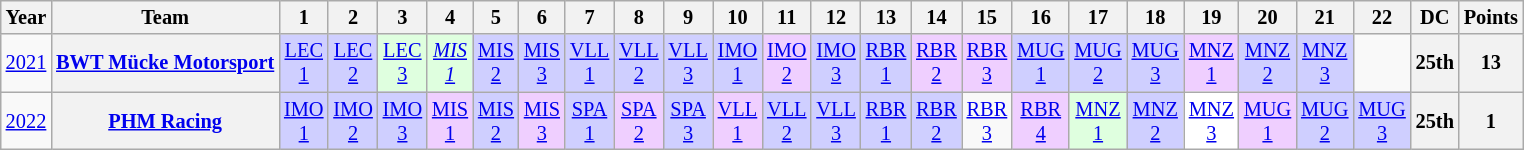<table class="wikitable" style="text-align:center; font-size:85%">
<tr>
<th>Year</th>
<th>Team</th>
<th>1</th>
<th>2</th>
<th>3</th>
<th>4</th>
<th>5</th>
<th>6</th>
<th>7</th>
<th>8</th>
<th>9</th>
<th>10</th>
<th>11</th>
<th>12</th>
<th>13</th>
<th>14</th>
<th>15</th>
<th>16</th>
<th>17</th>
<th>18</th>
<th>19</th>
<th>20</th>
<th>21</th>
<th>22</th>
<th>DC</th>
<th>Points</th>
</tr>
<tr>
<td><a href='#'>2021</a></td>
<th nowrap><a href='#'>BWT Mücke Motorsport</a></th>
<td style="background:#CFCFFF;"><a href='#'>LEC<br>1</a><br></td>
<td style="background:#CFCFFF;"><a href='#'>LEC<br>2</a><br></td>
<td style="background:#DFFFDF;"><a href='#'>LEC<br>3</a><br></td>
<td style="background:#DFFFDF;"><em><a href='#'>MIS<br>1</a></em><br></td>
<td style="background:#CFCFFF;"><a href='#'>MIS<br>2</a><br></td>
<td style="background:#CFCFFF;"><a href='#'>MIS<br>3</a><br></td>
<td style="background:#CFCFFF;"><a href='#'>VLL<br>1</a><br></td>
<td style="background:#CFCFFF;"><a href='#'>VLL<br>2</a><br></td>
<td style="background:#CFCFFF;"><a href='#'>VLL<br>3</a><br></td>
<td style="background:#CFCFFF;"><a href='#'>IMO<br>1</a><br></td>
<td style="background:#EFCFFF;"><a href='#'>IMO<br>2</a><br></td>
<td style="background:#CFCFFF;"><a href='#'>IMO<br>3</a><br></td>
<td style="background:#CFCFFF;"><a href='#'>RBR<br>1</a><br></td>
<td style="background:#EFCFFF;"><a href='#'>RBR<br>2</a><br></td>
<td style="background:#EFCFFF;"><a href='#'>RBR<br>3</a><br></td>
<td style="background:#CFCFFF;"><a href='#'>MUG<br>1</a><br></td>
<td style="background:#CFCFFF;"><a href='#'>MUG<br>2</a><br></td>
<td style="background:#CFCFFF;"><a href='#'>MUG<br>3</a><br></td>
<td style="background:#EFCFFF;"><a href='#'>MNZ<br>1</a><br></td>
<td style="background:#CFCFFF;"><a href='#'>MNZ<br>2</a><br></td>
<td style="background:#CFCFFF;"><a href='#'>MNZ<br>3</a><br></td>
<td></td>
<th>25th</th>
<th>13</th>
</tr>
<tr>
<td><a href='#'>2022</a></td>
<th nowrap><a href='#'>PHM Racing</a></th>
<td style="background:#CFCFFF;"><a href='#'>IMO<br>1</a><br></td>
<td style="background:#CFCFFF;"><a href='#'>IMO<br>2</a><br></td>
<td style="background:#CFCFFF;"><a href='#'>IMO<br>3</a><br></td>
<td style="background:#EFCFFF;"><a href='#'>MIS<br>1</a><br></td>
<td style="background:#CFCFFF;"><a href='#'>MIS<br>2</a><br></td>
<td style="background:#EFCFFF;"><a href='#'>MIS<br>3</a><br></td>
<td style="background:#CFCFFF;"><a href='#'>SPA<br>1</a><br></td>
<td style="background:#EFCFFF;"><a href='#'>SPA<br>2</a><br></td>
<td style="background:#CFCFFF;"><a href='#'>SPA<br>3</a><br></td>
<td style="background:#EFCFFF;"><a href='#'>VLL<br>1</a><br></td>
<td style="background:#CFCFFF;"><a href='#'>VLL<br>2</a><br></td>
<td style="background:#CFCFFF;"><a href='#'>VLL<br>3</a><br></td>
<td style="background:#CFCFFF;"><a href='#'>RBR<br>1</a><br></td>
<td style="background:#CFCFFF;"><a href='#'>RBR<br>2</a><br></td>
<td style="background:#;"><a href='#'>RBR<br>3</a></td>
<td style="background:#EFCFFF;"><a href='#'>RBR<br>4</a><br></td>
<td style="background:#DFFFDF;"><a href='#'>MNZ<br>1</a><br></td>
<td style="background:#CFCFFF;"><a href='#'>MNZ<br>2</a><br></td>
<td style="background:#FFFFFF;"><a href='#'>MNZ<br>3</a><br></td>
<td style="background:#EFCFFF;"><a href='#'>MUG<br>1</a><br></td>
<td style="background:#CFCFFF;"><a href='#'>MUG<br>2</a><br></td>
<td style="background:#CFCFFF;"><a href='#'>MUG<br>3</a><br></td>
<th>25th</th>
<th>1</th>
</tr>
</table>
